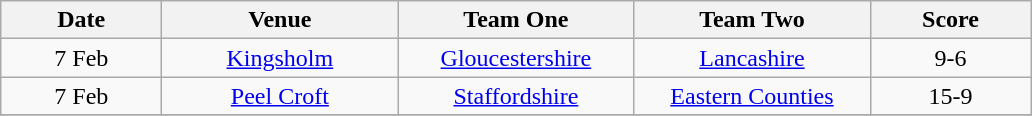<table class="wikitable" style="text-align: center">
<tr>
<th width=100>Date</th>
<th width=150>Venue</th>
<th width=150>Team One</th>
<th width=150>Team Two</th>
<th width=100>Score</th>
</tr>
<tr>
<td>7 Feb</td>
<td><a href='#'>Kingsholm</a></td>
<td><a href='#'>Gloucestershire</a></td>
<td><a href='#'>Lancashire</a></td>
<td>9-6</td>
</tr>
<tr>
<td>7 Feb</td>
<td><a href='#'>Peel Croft</a></td>
<td><a href='#'>Staffordshire</a></td>
<td><a href='#'>Eastern Counties</a></td>
<td>15-9</td>
</tr>
<tr>
</tr>
</table>
